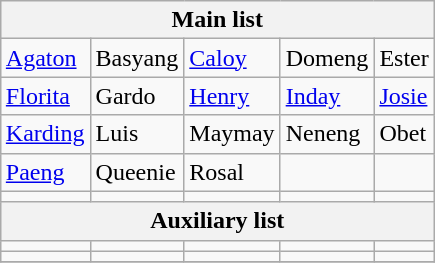<table class="wikitable" style="float:right;">
<tr>
<th colspan=5>Main list</th>
</tr>
<tr>
<td><a href='#'>Agaton</a></td>
<td>Basyang</td>
<td><a href='#'>Caloy</a></td>
<td>Domeng</td>
<td>Ester</td>
</tr>
<tr>
<td><a href='#'>Florita</a></td>
<td>Gardo</td>
<td><a href='#'>Henry</a></td>
<td><a href='#'>Inday</a></td>
<td><a href='#'>Josie</a></td>
</tr>
<tr>
<td><a href='#'>Karding</a></td>
<td>Luis</td>
<td>Maymay</td>
<td>Neneng</td>
<td>Obet</td>
</tr>
<tr>
<td><a href='#'>Paeng</a></td>
<td>Queenie</td>
<td>Rosal</td>
<td></td>
<td></td>
</tr>
<tr>
<td></td>
<td></td>
<td></td>
<td></td>
<td></td>
</tr>
<tr>
<th colspan=5>Auxiliary list</th>
</tr>
<tr>
<td></td>
<td></td>
<td></td>
<td></td>
<td></td>
</tr>
<tr>
<td></td>
<td></td>
<td></td>
<td></td>
<td></td>
</tr>
<tr>
</tr>
</table>
